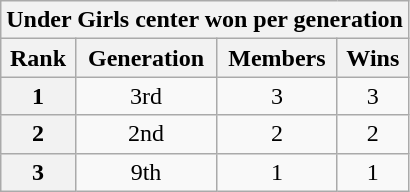<table class="wikitable sortable plainrowheaders" style=text-align:center>
<tr>
<th colspan=4>Under Girls center won per generation</th>
</tr>
<tr>
<th scope=col>Rank</th>
<th scope=col>Generation</th>
<th scope=col>Members</th>
<th scope=col>Wins</th>
</tr>
<tr>
<th scope=row style=text-align:center>1</th>
<td>3rd</td>
<td>3</td>
<td>3</td>
</tr>
<tr>
<th scope=row style=text-align:center>2</th>
<td>2nd</td>
<td>2</td>
<td>2</td>
</tr>
<tr>
<th scope=row style=text-align:center>3</th>
<td>9th</td>
<td>1</td>
<td>1</td>
</tr>
</table>
